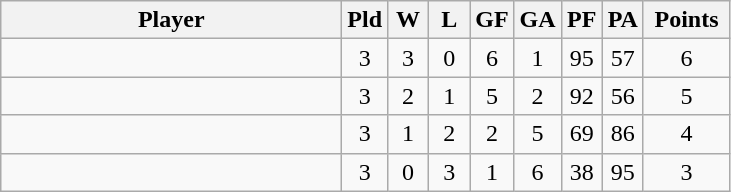<table class=wikitable style="text-align:center">
<tr>
<th width=220>Player</th>
<th width=20>Pld</th>
<th width=20>W</th>
<th width=20>L</th>
<th width=20>GF</th>
<th width=20>GA</th>
<th width=20>PF</th>
<th width=20>PA</th>
<th width=50>Points</th>
</tr>
<tr>
<td align=left></td>
<td>3</td>
<td>3</td>
<td>0</td>
<td>6</td>
<td>1</td>
<td>95</td>
<td>57</td>
<td>6</td>
</tr>
<tr>
<td align=left></td>
<td>3</td>
<td>2</td>
<td>1</td>
<td>5</td>
<td>2</td>
<td>92</td>
<td>56</td>
<td>5</td>
</tr>
<tr>
<td align=left></td>
<td>3</td>
<td>1</td>
<td>2</td>
<td>2</td>
<td>5</td>
<td>69</td>
<td>86</td>
<td>4</td>
</tr>
<tr>
<td align=left></td>
<td>3</td>
<td>0</td>
<td>3</td>
<td>1</td>
<td>6</td>
<td>38</td>
<td>95</td>
<td>3</td>
</tr>
</table>
